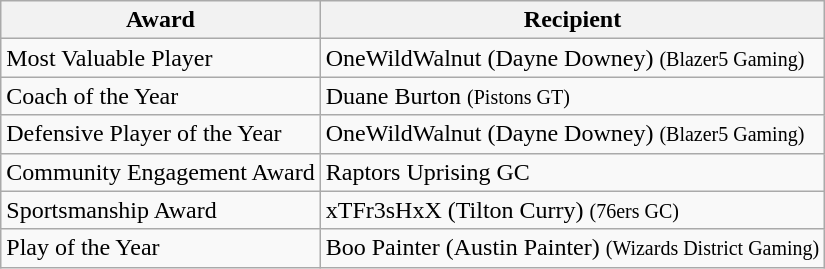<table class="wikitable">
<tr>
<th>Award</th>
<th>Recipient</th>
</tr>
<tr>
<td>Most Valuable Player</td>
<td>OneWildWalnut (Dayne Downey) <small>(Blazer5 Gaming)</small></td>
</tr>
<tr>
<td>Coach of the Year</td>
<td>Duane Burton <small>(Pistons GT)</small></td>
</tr>
<tr>
<td>Defensive Player of the Year</td>
<td>OneWildWalnut (Dayne Downey) <small>(Blazer5 Gaming)</small></td>
</tr>
<tr>
<td>Community Engagement Award</td>
<td>Raptors Uprising GC</td>
</tr>
<tr>
<td>Sportsmanship Award</td>
<td>xTFr3sHxX (Tilton Curry) <small>(76ers GC)</small></td>
</tr>
<tr>
<td>Play of the Year</td>
<td>Boo Painter (Austin Painter) <small>(Wizards District Gaming)</small></td>
</tr>
</table>
